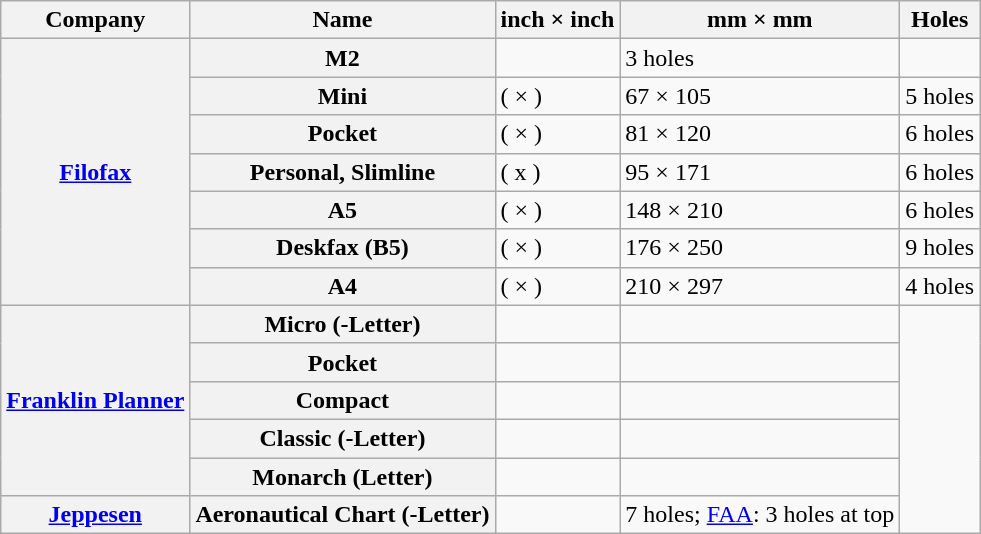<table class="wikitable">
<tr>
<th>Company</th>
<th>Name</th>
<th>inch × inch</th>
<th>mm × mm</th>
<th>Holes</th>
</tr>
<tr>
<th rowspan=7><a href='#'>Filofax</a></th>
<th>M2</th>
<td></td>
<td>3 holes</td>
</tr>
<tr>
<th>Mini</th>
<td>( × )</td>
<td>67 × 105</td>
<td>5 holes</td>
</tr>
<tr>
<th>Pocket</th>
<td>( × )</td>
<td>81 × 120</td>
<td>6 holes</td>
</tr>
<tr>
<th>Personal, Slimline</th>
<td>( x )</td>
<td>95 × 171 </td>
<td>6 holes</td>
</tr>
<tr>
<th>A5</th>
<td>( × )</td>
<td>148 × 210</td>
<td>6 holes</td>
</tr>
<tr>
<th>Deskfax (B5)</th>
<td>( × )</td>
<td>176 × 250</td>
<td>9 holes</td>
</tr>
<tr>
<th>A4</th>
<td>( × )</td>
<td>210 × 297</td>
<td>4 holes</td>
</tr>
<tr>
<th rowspan=5><a href='#'>Franklin Planner</a></th>
<th>Micro (-Letter)</th>
<td></td>
<td></td>
</tr>
<tr>
<th>Pocket</th>
<td></td>
<td></td>
</tr>
<tr>
<th>Compact</th>
<td></td>
<td></td>
</tr>
<tr>
<th>Classic (-Letter)</th>
<td></td>
<td></td>
</tr>
<tr>
<th>Monarch (Letter)</th>
<td></td>
<td></td>
</tr>
<tr>
<th><a href='#'>Jeppesen</a></th>
<th>Aeronautical Chart (-Letter)</th>
<td></td>
<td>7 holes; <a href='#'>FAA</a>: 3 holes at top</td>
</tr>
</table>
